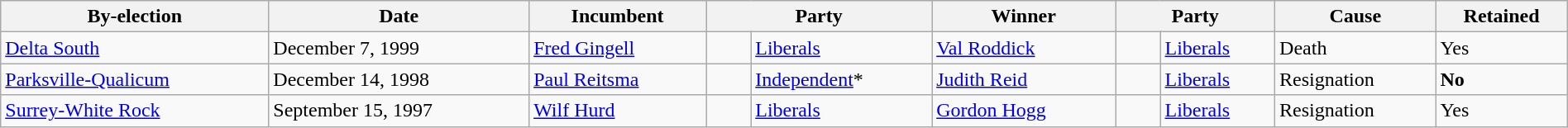<table class=wikitable style="width:100%">
<tr>
<th>By-election</th>
<th>Date</th>
<th>Incumbent</th>
<th colspan=2>Party</th>
<th>Winner</th>
<th colspan=2>Party</th>
<th>Cause</th>
<th>Retained</th>
</tr>
<tr>
<td><a href='#'>Delta South</a></td>
<td>December 7, 1999</td>
<td><a href='#'>Fred Gingell</a></td>
<td>    </td>
<td><a href='#'>Liberals</a></td>
<td><a href='#'>Val Roddick</a></td>
<td>    </td>
<td><a href='#'>Liberals</a></td>
<td>Death</td>
<td>Yes</td>
</tr>
<tr>
<td><a href='#'>Parksville-Qualicum</a></td>
<td>December 14, 1998</td>
<td><a href='#'>Paul Reitsma</a></td>
<td>    </td>
<td><a href='#'>Independent</a>*</td>
<td><a href='#'>Judith Reid</a></td>
<td>    </td>
<td><a href='#'>Liberals</a></td>
<td>Resignation</td>
<td><strong>No</strong></td>
</tr>
<tr>
<td><a href='#'>Surrey-White Rock</a></td>
<td>September 15, 1997</td>
<td><a href='#'>Wilf Hurd</a></td>
<td>    </td>
<td><a href='#'>Liberals</a></td>
<td><a href='#'>Gordon Hogg</a></td>
<td>    </td>
<td><a href='#'>Liberals</a></td>
<td>Resignation</td>
<td>Yes</td>
</tr>
</table>
